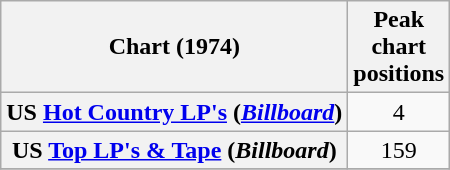<table class="wikitable plainrowheaders" style="text-align:center">
<tr>
<th scope="col">Chart (1974)</th>
<th scope="col">Peak<br>chart<br>positions</th>
</tr>
<tr>
<th scope = "row">US <a href='#'>Hot Country LP's</a> (<em><a href='#'>Billboard</a></em>)</th>
<td>4</td>
</tr>
<tr>
<th scope = "row">US <a href='#'>Top LP's & Tape</a> (<em>Billboard</em>)</th>
<td>159</td>
</tr>
<tr>
</tr>
</table>
